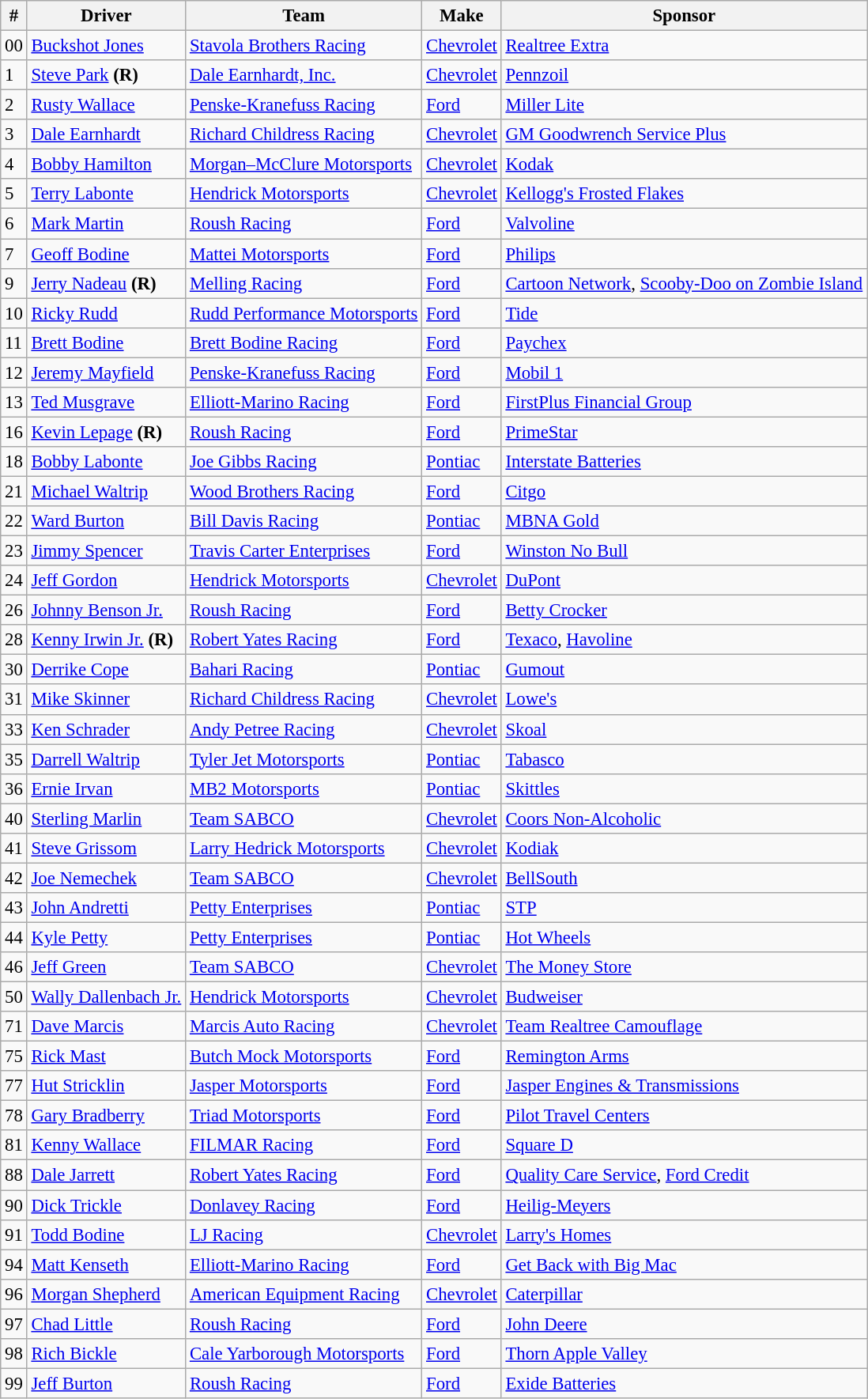<table class="wikitable" style="font-size:95%">
<tr>
<th>#</th>
<th>Driver</th>
<th>Team</th>
<th>Make</th>
<th>Sponsor</th>
</tr>
<tr>
<td>00</td>
<td><a href='#'>Buckshot Jones</a></td>
<td><a href='#'>Stavola Brothers Racing</a></td>
<td><a href='#'>Chevrolet</a></td>
<td><a href='#'>Realtree Extra</a></td>
</tr>
<tr>
<td>1</td>
<td><a href='#'>Steve Park</a> <strong>(R)</strong></td>
<td><a href='#'>Dale Earnhardt, Inc.</a></td>
<td><a href='#'>Chevrolet</a></td>
<td><a href='#'>Pennzoil</a></td>
</tr>
<tr>
<td>2</td>
<td><a href='#'>Rusty Wallace</a></td>
<td><a href='#'>Penske-Kranefuss Racing</a></td>
<td><a href='#'>Ford</a></td>
<td><a href='#'>Miller Lite</a></td>
</tr>
<tr>
<td>3</td>
<td><a href='#'>Dale Earnhardt</a></td>
<td><a href='#'>Richard Childress Racing</a></td>
<td><a href='#'>Chevrolet</a></td>
<td><a href='#'>GM Goodwrench Service Plus</a></td>
</tr>
<tr>
<td>4</td>
<td><a href='#'>Bobby Hamilton</a></td>
<td><a href='#'>Morgan–McClure Motorsports</a></td>
<td><a href='#'>Chevrolet</a></td>
<td><a href='#'>Kodak</a></td>
</tr>
<tr>
<td>5</td>
<td><a href='#'>Terry Labonte</a></td>
<td><a href='#'>Hendrick Motorsports</a></td>
<td><a href='#'>Chevrolet</a></td>
<td><a href='#'>Kellogg's Frosted Flakes</a></td>
</tr>
<tr>
<td>6</td>
<td><a href='#'>Mark Martin</a></td>
<td><a href='#'>Roush Racing</a></td>
<td><a href='#'>Ford</a></td>
<td><a href='#'>Valvoline</a></td>
</tr>
<tr>
<td>7</td>
<td><a href='#'>Geoff Bodine</a></td>
<td><a href='#'>Mattei Motorsports</a></td>
<td><a href='#'>Ford</a></td>
<td><a href='#'>Philips</a></td>
</tr>
<tr>
<td>9</td>
<td><a href='#'>Jerry Nadeau</a> <strong>(R)</strong></td>
<td><a href='#'>Melling Racing</a></td>
<td><a href='#'>Ford</a></td>
<td><a href='#'>Cartoon Network</a>, <a href='#'>Scooby-Doo on Zombie Island</a></td>
</tr>
<tr>
<td>10</td>
<td><a href='#'>Ricky Rudd</a></td>
<td><a href='#'>Rudd Performance Motorsports</a></td>
<td><a href='#'>Ford</a></td>
<td><a href='#'>Tide</a></td>
</tr>
<tr>
<td>11</td>
<td><a href='#'>Brett Bodine</a></td>
<td><a href='#'>Brett Bodine Racing</a></td>
<td><a href='#'>Ford</a></td>
<td><a href='#'>Paychex</a></td>
</tr>
<tr>
<td>12</td>
<td><a href='#'>Jeremy Mayfield</a></td>
<td><a href='#'>Penske-Kranefuss Racing</a></td>
<td><a href='#'>Ford</a></td>
<td><a href='#'>Mobil 1</a></td>
</tr>
<tr>
<td>13</td>
<td><a href='#'>Ted Musgrave</a></td>
<td><a href='#'>Elliott-Marino Racing</a></td>
<td><a href='#'>Ford</a></td>
<td><a href='#'>FirstPlus Financial Group</a></td>
</tr>
<tr>
<td>16</td>
<td><a href='#'>Kevin Lepage</a> <strong>(R)</strong></td>
<td><a href='#'>Roush Racing</a></td>
<td><a href='#'>Ford</a></td>
<td><a href='#'>PrimeStar</a></td>
</tr>
<tr>
<td>18</td>
<td><a href='#'>Bobby Labonte</a></td>
<td><a href='#'>Joe Gibbs Racing</a></td>
<td><a href='#'>Pontiac</a></td>
<td><a href='#'>Interstate Batteries</a></td>
</tr>
<tr>
<td>21</td>
<td><a href='#'>Michael Waltrip</a></td>
<td><a href='#'>Wood Brothers Racing</a></td>
<td><a href='#'>Ford</a></td>
<td><a href='#'>Citgo</a></td>
</tr>
<tr>
<td>22</td>
<td><a href='#'>Ward Burton</a></td>
<td><a href='#'>Bill Davis Racing</a></td>
<td><a href='#'>Pontiac</a></td>
<td><a href='#'>MBNA Gold</a></td>
</tr>
<tr>
<td>23</td>
<td><a href='#'>Jimmy Spencer</a></td>
<td><a href='#'>Travis Carter Enterprises</a></td>
<td><a href='#'>Ford</a></td>
<td><a href='#'>Winston No Bull</a></td>
</tr>
<tr>
<td>24</td>
<td><a href='#'>Jeff Gordon</a></td>
<td><a href='#'>Hendrick Motorsports</a></td>
<td><a href='#'>Chevrolet</a></td>
<td><a href='#'>DuPont</a></td>
</tr>
<tr>
<td>26</td>
<td><a href='#'>Johnny Benson Jr.</a></td>
<td><a href='#'>Roush Racing</a></td>
<td><a href='#'>Ford</a></td>
<td><a href='#'>Betty Crocker</a></td>
</tr>
<tr>
<td>28</td>
<td><a href='#'>Kenny Irwin Jr.</a> <strong>(R)</strong></td>
<td><a href='#'>Robert Yates Racing</a></td>
<td><a href='#'>Ford</a></td>
<td><a href='#'>Texaco</a>, <a href='#'>Havoline</a></td>
</tr>
<tr>
<td>30</td>
<td><a href='#'>Derrike Cope</a></td>
<td><a href='#'>Bahari Racing</a></td>
<td><a href='#'>Pontiac</a></td>
<td><a href='#'>Gumout</a></td>
</tr>
<tr>
<td>31</td>
<td><a href='#'>Mike Skinner</a></td>
<td><a href='#'>Richard Childress Racing</a></td>
<td><a href='#'>Chevrolet</a></td>
<td><a href='#'>Lowe's</a></td>
</tr>
<tr>
<td>33</td>
<td><a href='#'>Ken Schrader</a></td>
<td><a href='#'>Andy Petree Racing</a></td>
<td><a href='#'>Chevrolet</a></td>
<td><a href='#'>Skoal</a></td>
</tr>
<tr>
<td>35</td>
<td><a href='#'>Darrell Waltrip</a></td>
<td><a href='#'>Tyler Jet Motorsports</a></td>
<td><a href='#'>Pontiac</a></td>
<td><a href='#'>Tabasco</a></td>
</tr>
<tr>
<td>36</td>
<td><a href='#'>Ernie Irvan</a></td>
<td><a href='#'>MB2 Motorsports</a></td>
<td><a href='#'>Pontiac</a></td>
<td><a href='#'>Skittles</a></td>
</tr>
<tr>
<td>40</td>
<td><a href='#'>Sterling Marlin</a></td>
<td><a href='#'>Team SABCO</a></td>
<td><a href='#'>Chevrolet</a></td>
<td><a href='#'>Coors Non-Alcoholic</a></td>
</tr>
<tr>
<td>41</td>
<td><a href='#'>Steve Grissom</a></td>
<td><a href='#'>Larry Hedrick Motorsports</a></td>
<td><a href='#'>Chevrolet</a></td>
<td><a href='#'>Kodiak</a></td>
</tr>
<tr>
<td>42</td>
<td><a href='#'>Joe Nemechek</a></td>
<td><a href='#'>Team SABCO</a></td>
<td><a href='#'>Chevrolet</a></td>
<td><a href='#'>BellSouth</a></td>
</tr>
<tr>
<td>43</td>
<td><a href='#'>John Andretti</a></td>
<td><a href='#'>Petty Enterprises</a></td>
<td><a href='#'>Pontiac</a></td>
<td><a href='#'>STP</a></td>
</tr>
<tr>
<td>44</td>
<td><a href='#'>Kyle Petty</a></td>
<td><a href='#'>Petty Enterprises</a></td>
<td><a href='#'>Pontiac</a></td>
<td><a href='#'>Hot Wheels</a></td>
</tr>
<tr>
<td>46</td>
<td><a href='#'>Jeff Green</a></td>
<td><a href='#'>Team SABCO</a></td>
<td><a href='#'>Chevrolet</a></td>
<td><a href='#'>The Money Store</a></td>
</tr>
<tr>
<td>50</td>
<td><a href='#'>Wally Dallenbach Jr.</a></td>
<td><a href='#'>Hendrick Motorsports</a></td>
<td><a href='#'>Chevrolet</a></td>
<td><a href='#'>Budweiser</a></td>
</tr>
<tr>
<td>71</td>
<td><a href='#'>Dave Marcis</a></td>
<td><a href='#'>Marcis Auto Racing</a></td>
<td><a href='#'>Chevrolet</a></td>
<td><a href='#'>Team Realtree Camouflage</a></td>
</tr>
<tr>
<td>75</td>
<td><a href='#'>Rick Mast</a></td>
<td><a href='#'>Butch Mock Motorsports</a></td>
<td><a href='#'>Ford</a></td>
<td><a href='#'>Remington Arms</a></td>
</tr>
<tr>
<td>77</td>
<td><a href='#'>Hut Stricklin</a></td>
<td><a href='#'>Jasper Motorsports</a></td>
<td><a href='#'>Ford</a></td>
<td><a href='#'>Jasper Engines & Transmissions</a></td>
</tr>
<tr>
<td>78</td>
<td><a href='#'>Gary Bradberry</a></td>
<td><a href='#'>Triad Motorsports</a></td>
<td><a href='#'>Ford</a></td>
<td><a href='#'>Pilot Travel Centers</a></td>
</tr>
<tr>
<td>81</td>
<td><a href='#'>Kenny Wallace</a></td>
<td><a href='#'>FILMAR Racing</a></td>
<td><a href='#'>Ford</a></td>
<td><a href='#'>Square D</a></td>
</tr>
<tr>
<td>88</td>
<td><a href='#'>Dale Jarrett</a></td>
<td><a href='#'>Robert Yates Racing</a></td>
<td><a href='#'>Ford</a></td>
<td><a href='#'>Quality Care Service</a>, <a href='#'>Ford Credit</a></td>
</tr>
<tr>
<td>90</td>
<td><a href='#'>Dick Trickle</a></td>
<td><a href='#'>Donlavey Racing</a></td>
<td><a href='#'>Ford</a></td>
<td><a href='#'>Heilig-Meyers</a></td>
</tr>
<tr>
<td>91</td>
<td><a href='#'>Todd Bodine</a></td>
<td><a href='#'>LJ Racing</a></td>
<td><a href='#'>Chevrolet</a></td>
<td><a href='#'>Larry's Homes</a></td>
</tr>
<tr>
<td>94</td>
<td><a href='#'>Matt Kenseth</a></td>
<td><a href='#'>Elliott-Marino Racing</a></td>
<td><a href='#'>Ford</a></td>
<td><a href='#'>Get Back with Big Mac</a></td>
</tr>
<tr>
<td>96</td>
<td><a href='#'>Morgan Shepherd</a></td>
<td><a href='#'>American Equipment Racing</a></td>
<td><a href='#'>Chevrolet</a></td>
<td><a href='#'>Caterpillar</a></td>
</tr>
<tr>
<td>97</td>
<td><a href='#'>Chad Little</a></td>
<td><a href='#'>Roush Racing</a></td>
<td><a href='#'>Ford</a></td>
<td><a href='#'>John Deere</a></td>
</tr>
<tr>
<td>98</td>
<td><a href='#'>Rich Bickle</a></td>
<td><a href='#'>Cale Yarborough Motorsports</a></td>
<td><a href='#'>Ford</a></td>
<td><a href='#'>Thorn Apple Valley</a></td>
</tr>
<tr>
<td>99</td>
<td><a href='#'>Jeff Burton</a></td>
<td><a href='#'>Roush Racing</a></td>
<td><a href='#'>Ford</a></td>
<td><a href='#'>Exide Batteries</a></td>
</tr>
</table>
